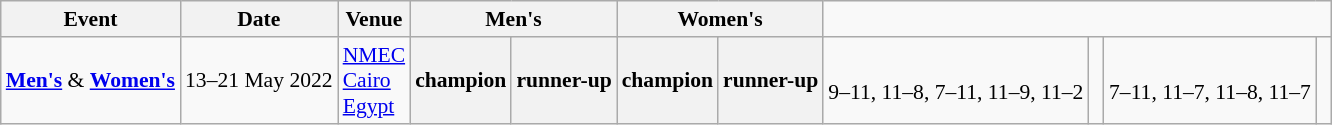<table class="wikitable sortable" style="font-size: 90%">
<tr>
<th rowspan=2>Event</th>
<th class=unsortable rowspan=2>Date</th>
<th rowspan=2>Venue</th>
<th colspan=2>Men's</th>
<th colspan=2>Women's</th>
</tr>
<tr>
<th rowspan=2>champion</th>
<th rowspan=2>runner-up</th>
<th rowspan=2>champion</th>
<th rowspan=2>runner-up</th>
</tr>
<tr>
<td><a href='#'><strong>Men's</strong></a> & <a href='#'><strong>Women's</strong></a></td>
<td rowspan=2>13–21 May 2022</td>
<td rowspan=2><a href='#'>NMEC</a><br><a href='#'>Cairo</a><br><a href='#'>Egypt</a></td>
<td><strong></strong><br>9–11, 11–8, 7–11, 11–9, 11–2</td>
<td><br> </td>
<td><strong></strong><br>7–11, 11–7, 11–8, 11–7</td>
<td><br> </td>
</tr>
</table>
